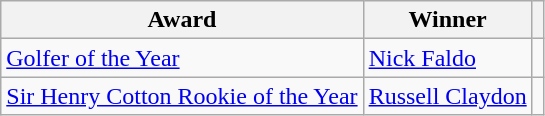<table class="wikitable">
<tr>
<th>Award</th>
<th>Winner</th>
<th></th>
</tr>
<tr>
<td><a href='#'>Golfer of the Year</a></td>
<td> <a href='#'>Nick Faldo</a></td>
<td></td>
</tr>
<tr>
<td><a href='#'>Sir Henry Cotton Rookie of the Year</a></td>
<td> <a href='#'>Russell Claydon</a></td>
<td></td>
</tr>
</table>
